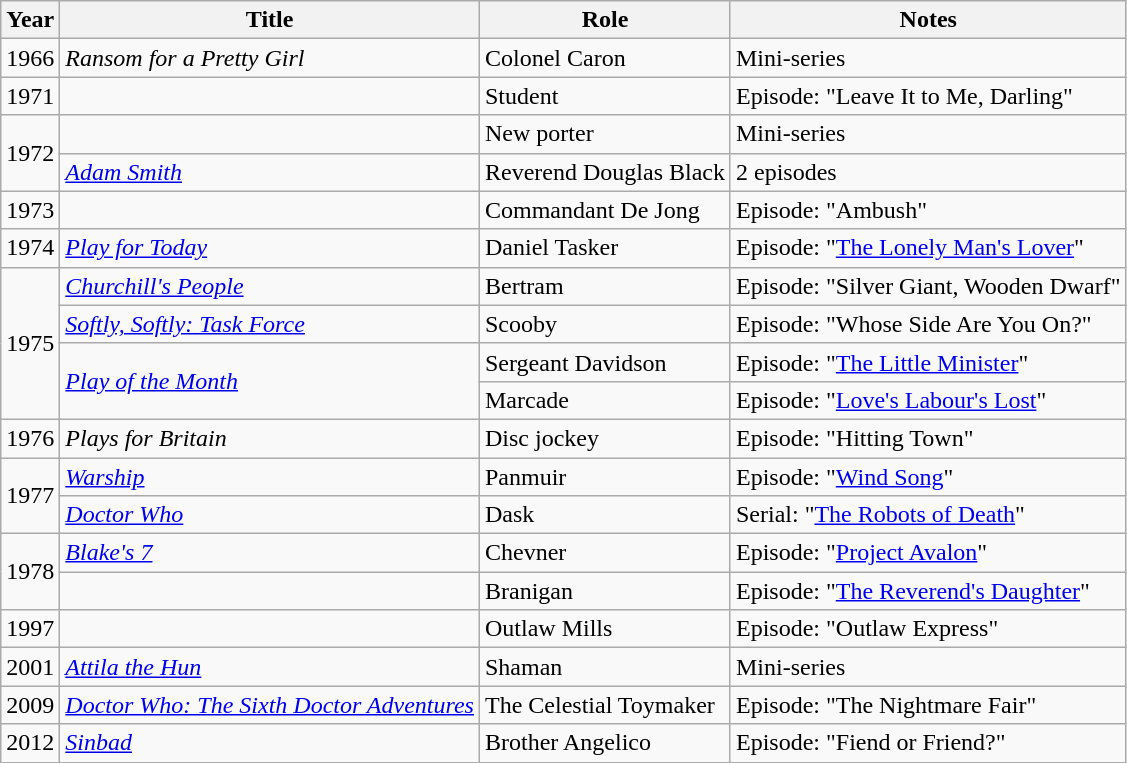<table class="wikitable sortable">
<tr>
<th>Year</th>
<th>Title</th>
<th>Role</th>
<th>Notes</th>
</tr>
<tr>
<td>1966</td>
<td><em>Ransom for a Pretty Girl</em></td>
<td>Colonel Caron</td>
<td>Mini-series</td>
</tr>
<tr>
<td>1971</td>
<td><em></em></td>
<td>Student</td>
<td>Episode: "Leave It to Me, Darling"</td>
</tr>
<tr>
<td rowspan="2">1972</td>
<td><em></em></td>
<td>New porter</td>
<td>Mini-series</td>
</tr>
<tr>
<td><em><a href='#'>Adam Smith</a></em></td>
<td>Reverend Douglas Black</td>
<td>2 episodes</td>
</tr>
<tr>
<td>1973</td>
<td><em></em></td>
<td>Commandant De Jong</td>
<td>Episode: "Ambush"</td>
</tr>
<tr>
<td>1974</td>
<td><em><a href='#'>Play for Today</a></em></td>
<td>Daniel Tasker</td>
<td>Episode: "<a href='#'>The Lonely Man's Lover</a>"</td>
</tr>
<tr>
<td rowspan="4">1975</td>
<td><em><a href='#'>Churchill's People</a></em></td>
<td>Bertram</td>
<td>Episode: "Silver Giant, Wooden Dwarf"</td>
</tr>
<tr>
<td><em><a href='#'>Softly, Softly: Task Force</a></em></td>
<td>Scooby</td>
<td>Episode: "Whose Side Are You On?"</td>
</tr>
<tr>
<td rowspan="2"><em><a href='#'>Play of the Month</a></em></td>
<td>Sergeant Davidson</td>
<td>Episode: "<a href='#'>The Little Minister</a>"</td>
</tr>
<tr>
<td>Marcade</td>
<td>Episode: "<a href='#'>Love's Labour's Lost</a>"</td>
</tr>
<tr>
<td>1976</td>
<td><em>Plays for Britain</em></td>
<td>Disc jockey</td>
<td>Episode: "Hitting Town"</td>
</tr>
<tr>
<td rowspan="2">1977</td>
<td><em><a href='#'>Warship</a></em></td>
<td>Panmuir</td>
<td>Episode: "<a href='#'>Wind Song</a>"</td>
</tr>
<tr>
<td><em><a href='#'>Doctor Who</a></em></td>
<td>Dask</td>
<td>Serial: "<a href='#'>The Robots of Death</a>"</td>
</tr>
<tr>
<td rowspan="2">1978</td>
<td><em><a href='#'>Blake's 7</a></em></td>
<td>Chevner</td>
<td>Episode: "<a href='#'>Project Avalon</a>"</td>
</tr>
<tr>
<td><em></em></td>
<td>Branigan</td>
<td>Episode: "<a href='#'>The Reverend's Daughter</a>"</td>
</tr>
<tr>
<td>1997</td>
<td><em></em></td>
<td>Outlaw Mills</td>
<td>Episode: "Outlaw Express"</td>
</tr>
<tr>
<td>2001</td>
<td><em><a href='#'>Attila the Hun</a></em></td>
<td>Shaman</td>
<td>Mini-series</td>
</tr>
<tr>
<td>2009</td>
<td><em><a href='#'>Doctor Who: The Sixth Doctor Adventures</a></em></td>
<td>The Celestial Toymaker</td>
<td>Episode: "The Nightmare Fair"</td>
</tr>
<tr>
<td>2012</td>
<td><em><a href='#'>Sinbad</a></em></td>
<td>Brother Angelico</td>
<td>Episode: "Fiend or Friend?"</td>
</tr>
</table>
